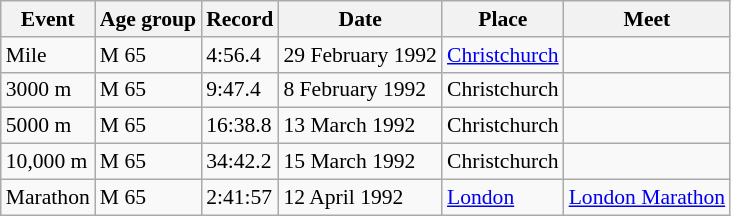<table class="wikitable" style="font-size:90%;">
<tr>
<th>Event</th>
<th>Age group</th>
<th>Record</th>
<th>Date</th>
<th>Place</th>
<th>Meet</th>
</tr>
<tr>
<td>Mile</td>
<td>M 65</td>
<td>4:56.4</td>
<td>29 February 1992</td>
<td><a href='#'>Christchurch</a></td>
<td></td>
</tr>
<tr>
<td>3000 m</td>
<td>M 65</td>
<td>9:47.4</td>
<td>8 February 1992</td>
<td>Christchurch</td>
<td></td>
</tr>
<tr>
<td>5000 m</td>
<td>M 65</td>
<td>16:38.8</td>
<td>13 March 1992</td>
<td>Christchurch</td>
<td></td>
</tr>
<tr>
<td>10,000 m</td>
<td>M 65</td>
<td>34:42.2</td>
<td>15 March 1992</td>
<td>Christchurch</td>
<td></td>
</tr>
<tr>
<td>Marathon</td>
<td>M 65</td>
<td>2:41:57</td>
<td>12 April 1992</td>
<td><a href='#'>London</a></td>
<td><a href='#'>London Marathon</a></td>
</tr>
</table>
